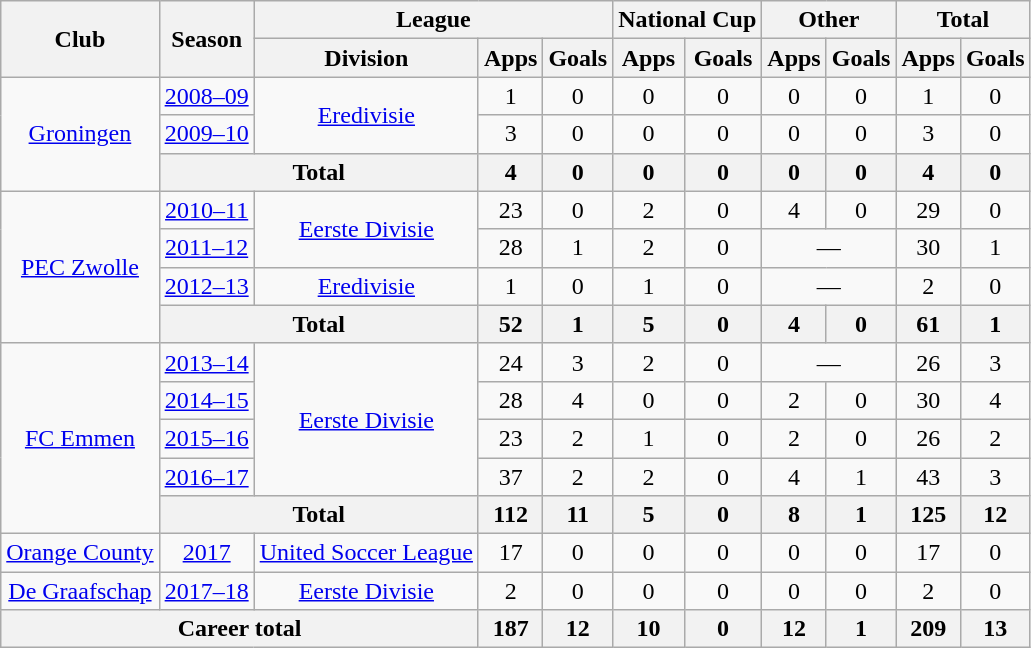<table class="wikitable" style="text-align:center">
<tr>
<th rowspan="2">Club</th>
<th rowspan="2">Season</th>
<th colspan="3">League</th>
<th colspan="2">National Cup</th>
<th colspan="2">Other</th>
<th colspan="2">Total</th>
</tr>
<tr>
<th>Division</th>
<th>Apps</th>
<th>Goals</th>
<th>Apps</th>
<th>Goals</th>
<th>Apps</th>
<th>Goals</th>
<th>Apps</th>
<th>Goals</th>
</tr>
<tr>
<td rowspan="3"><a href='#'>Groningen</a></td>
<td><a href='#'>2008–09</a></td>
<td rowspan="2"><a href='#'>Eredivisie</a></td>
<td>1</td>
<td>0</td>
<td>0</td>
<td>0</td>
<td>0</td>
<td>0</td>
<td>1</td>
<td>0</td>
</tr>
<tr>
<td><a href='#'>2009–10</a></td>
<td>3</td>
<td>0</td>
<td>0</td>
<td>0</td>
<td>0</td>
<td>0</td>
<td>3</td>
<td>0</td>
</tr>
<tr>
<th colspan="2">Total</th>
<th>4</th>
<th>0</th>
<th>0</th>
<th>0</th>
<th>0</th>
<th>0</th>
<th>4</th>
<th>0</th>
</tr>
<tr>
<td rowspan="4"><a href='#'>PEC Zwolle</a></td>
<td><a href='#'>2010–11</a></td>
<td rowspan="2"><a href='#'>Eerste Divisie</a></td>
<td>23</td>
<td>0</td>
<td>2</td>
<td>0</td>
<td>4</td>
<td>0</td>
<td>29</td>
<td>0</td>
</tr>
<tr>
<td><a href='#'>2011–12</a></td>
<td>28</td>
<td>1</td>
<td>2</td>
<td>0</td>
<td colspan="2">—</td>
<td>30</td>
<td>1</td>
</tr>
<tr>
<td><a href='#'>2012–13</a></td>
<td><a href='#'>Eredivisie</a></td>
<td>1</td>
<td>0</td>
<td>1</td>
<td>0</td>
<td colspan="2">—</td>
<td>2</td>
<td>0</td>
</tr>
<tr>
<th colspan="2">Total</th>
<th>52</th>
<th>1</th>
<th>5</th>
<th>0</th>
<th>4</th>
<th>0</th>
<th>61</th>
<th>1</th>
</tr>
<tr>
<td rowspan="5"><a href='#'>FC Emmen</a></td>
<td><a href='#'>2013–14</a></td>
<td rowspan="4"><a href='#'>Eerste Divisie</a></td>
<td>24</td>
<td>3</td>
<td>2</td>
<td>0</td>
<td colspan="2">—</td>
<td>26</td>
<td>3</td>
</tr>
<tr>
<td><a href='#'>2014–15</a></td>
<td>28</td>
<td>4</td>
<td>0</td>
<td>0</td>
<td>2</td>
<td>0</td>
<td>30</td>
<td>4</td>
</tr>
<tr>
<td><a href='#'>2015–16</a></td>
<td>23</td>
<td>2</td>
<td>1</td>
<td>0</td>
<td>2</td>
<td>0</td>
<td>26</td>
<td>2</td>
</tr>
<tr>
<td><a href='#'>2016–17</a></td>
<td>37</td>
<td>2</td>
<td>2</td>
<td>0</td>
<td>4</td>
<td>1</td>
<td>43</td>
<td>3</td>
</tr>
<tr>
<th colspan="2">Total</th>
<th>112</th>
<th>11</th>
<th>5</th>
<th>0</th>
<th>8</th>
<th>1</th>
<th>125</th>
<th>12</th>
</tr>
<tr>
<td><a href='#'>Orange County</a></td>
<td><a href='#'>2017</a></td>
<td><a href='#'>United Soccer League</a></td>
<td>17</td>
<td>0</td>
<td>0</td>
<td>0</td>
<td>0</td>
<td>0</td>
<td>17</td>
<td>0</td>
</tr>
<tr>
<td><a href='#'>De Graafschap</a></td>
<td><a href='#'>2017–18</a></td>
<td><a href='#'>Eerste Divisie</a></td>
<td>2</td>
<td>0</td>
<td>0</td>
<td>0</td>
<td>0</td>
<td>0</td>
<td>2</td>
<td>0</td>
</tr>
<tr>
<th colspan="3">Career total</th>
<th>187</th>
<th>12</th>
<th>10</th>
<th>0</th>
<th>12</th>
<th>1</th>
<th>209</th>
<th>13</th>
</tr>
</table>
